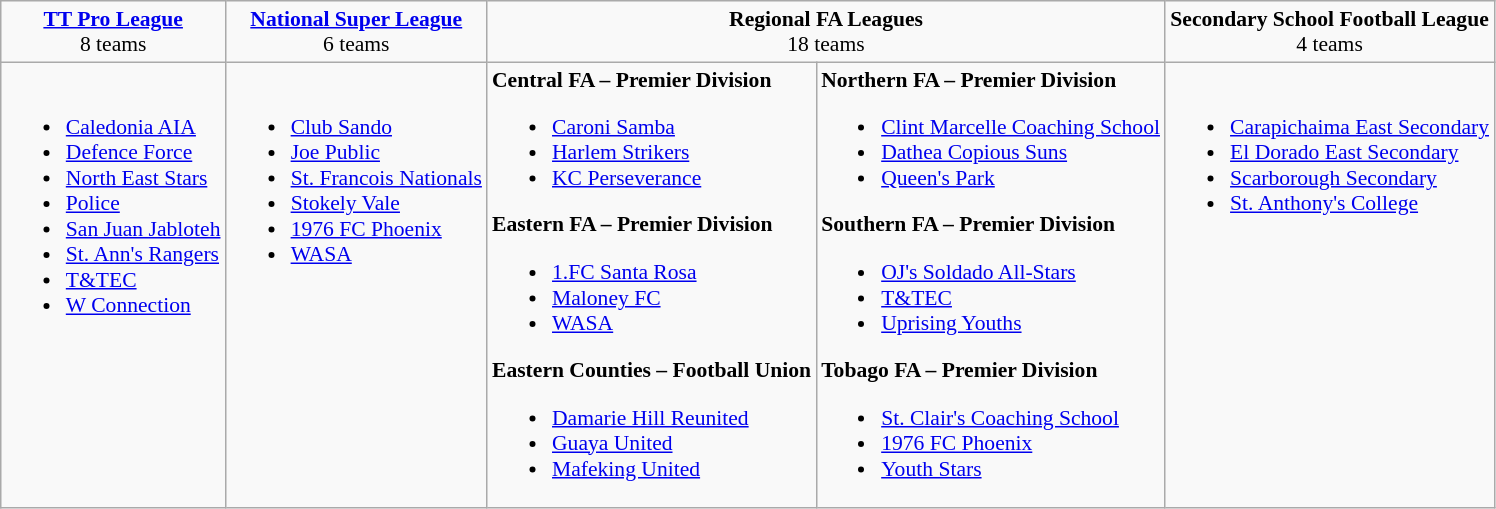<table class="wikitable" style="font-size:90%;">
<tr>
<td align="center"><strong><a href='#'>TT Pro League</a></strong><br>8 teams</td>
<td align="center"><strong><a href='#'>National Super League</a></strong><br>6 teams</td>
<td align="center" colspan="2"><strong>Regional FA Leagues</strong><br>18 teams</td>
<td align="center"><strong>Secondary School Football League</strong><br>4 teams</td>
</tr>
<tr valign="top">
<td><br><ul><li><a href='#'>Caledonia AIA</a></li><li><a href='#'>Defence Force</a></li><li><a href='#'>North East Stars</a></li><li><a href='#'>Police</a></li><li><a href='#'>San Juan Jabloteh</a></li><li><a href='#'>St. Ann's Rangers</a></li><li><a href='#'>T&TEC</a></li><li><a href='#'>W Connection</a></li></ul></td>
<td><br><ul><li><a href='#'>Club Sando</a></li><li><a href='#'>Joe Public</a></li><li><a href='#'>St. Francois Nationals</a></li><li><a href='#'>Stokely Vale</a></li><li><a href='#'>1976 FC Phoenix</a></li><li><a href='#'>WASA</a></li></ul></td>
<td><strong>Central FA – Premier Division</strong><br><ul><li><a href='#'>Caroni Samba</a></li><li><a href='#'>Harlem Strikers</a></li><li><a href='#'>KC Perseverance</a></li></ul><strong>Eastern FA – Premier Division</strong><ul><li><a href='#'>1.FC Santa Rosa</a></li><li><a href='#'>Maloney FC</a></li><li><a href='#'>WASA</a></li></ul><strong>Eastern Counties – Football Union</strong><ul><li><a href='#'>Damarie Hill Reunited</a></li><li><a href='#'>Guaya United</a></li><li><a href='#'>Mafeking United</a></li></ul></td>
<td><strong>Northern FA – Premier Division</strong><br><ul><li><a href='#'>Clint Marcelle Coaching School</a></li><li><a href='#'>Dathea Copious Suns</a></li><li><a href='#'>Queen's Park</a></li></ul><strong>Southern FA – Premier Division</strong><ul><li><a href='#'>OJ's Soldado All-Stars</a></li><li><a href='#'>T&TEC</a></li><li><a href='#'>Uprising Youths</a></li></ul><strong>Tobago FA – Premier Division</strong><ul><li><a href='#'>St. Clair's Coaching School</a></li><li><a href='#'>1976 FC Phoenix</a></li><li><a href='#'>Youth Stars</a></li></ul></td>
<td><br><ul><li><a href='#'>Carapichaima East Secondary</a></li><li><a href='#'>El Dorado East Secondary</a></li><li><a href='#'>Scarborough Secondary</a></li><li><a href='#'>St. Anthony's College</a></li></ul></td>
</tr>
</table>
